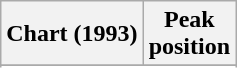<table class="wikitable sortable plainrowheaders" style="text-align:center">
<tr>
<th scope="col">Chart (1993)</th>
<th scope="col">Peak<br>position</th>
</tr>
<tr>
</tr>
<tr>
</tr>
</table>
